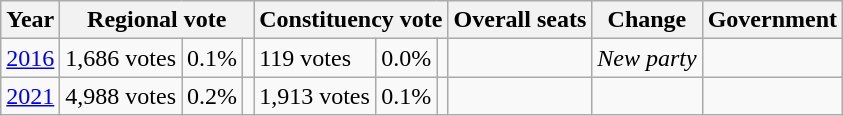<table class="wikitable">
<tr>
<th>Year</th>
<th colspan="3">Regional vote</th>
<th colspan="3">Constituency vote</th>
<th>Overall seats</th>
<th>Change</th>
<th>Government</th>
</tr>
<tr>
<td><a href='#'>2016</a></td>
<td>1,686 votes</td>
<td>0.1%</td>
<td></td>
<td>119 votes</td>
<td>0.0%</td>
<td></td>
<td></td>
<td><em>New party</em></td>
<td></td>
</tr>
<tr>
<td><a href='#'>2021</a></td>
<td>4,988 votes</td>
<td>0.2%</td>
<td></td>
<td>1,913 votes</td>
<td>0.1%</td>
<td></td>
<td></td>
<td></td>
<td></td>
</tr>
</table>
